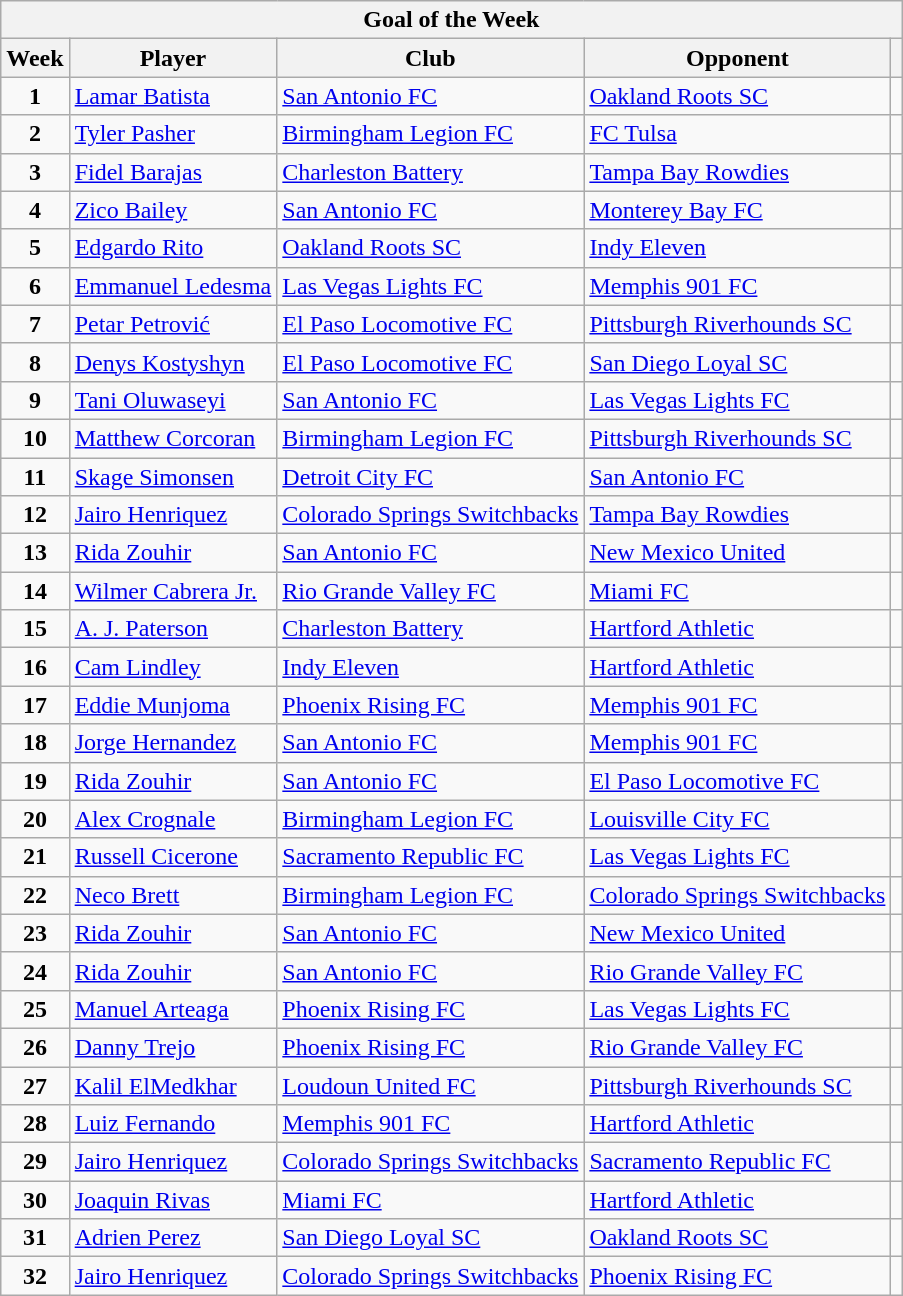<table class="wikitable collapsible collapsed">
<tr>
<th colspan="5">Goal of the Week</th>
</tr>
<tr>
<th>Week</th>
<th>Player</th>
<th>Club</th>
<th>Opponent</th>
<th></th>
</tr>
<tr>
<td style="text-align: center;"><strong>1</strong></td>
<td> <a href='#'>Lamar Batista</a></td>
<td><a href='#'>San Antonio FC</a></td>
<td><a href='#'>Oakland Roots SC</a></td>
<td style="text-align:center"></td>
</tr>
<tr>
<td style="text-align: center;"><strong>2</strong></td>
<td> <a href='#'>Tyler Pasher</a></td>
<td><a href='#'>Birmingham Legion FC</a></td>
<td><a href='#'>FC Tulsa</a></td>
<td style="text-align:center"></td>
</tr>
<tr>
<td style="text-align: center;"><strong>3</strong></td>
<td> <a href='#'>Fidel Barajas</a></td>
<td><a href='#'>Charleston Battery</a></td>
<td><a href='#'>Tampa Bay Rowdies</a></td>
<td style="text-align:center"></td>
</tr>
<tr>
<td style="text-align: center;"><strong>4</strong></td>
<td> <a href='#'>Zico Bailey</a></td>
<td><a href='#'>San Antonio FC</a></td>
<td><a href='#'>Monterey Bay FC</a></td>
<td style="text-align:center"></td>
</tr>
<tr>
<td style="text-align: center;"><strong>5</strong></td>
<td> <a href='#'>Edgardo Rito</a></td>
<td><a href='#'>Oakland Roots SC</a></td>
<td><a href='#'>Indy Eleven</a></td>
<td style="text-align:center"></td>
</tr>
<tr>
<td style="text-align: center;"><strong>6</strong></td>
<td> <a href='#'>Emmanuel Ledesma</a></td>
<td><a href='#'>Las Vegas Lights FC</a></td>
<td><a href='#'>Memphis 901 FC</a></td>
<td style="text-align:center"></td>
</tr>
<tr>
<td style="text-align: center;"><strong>7</strong></td>
<td> <a href='#'>Petar Petrović</a></td>
<td><a href='#'>El Paso Locomotive FC</a></td>
<td><a href='#'>Pittsburgh Riverhounds SC</a></td>
<td style="text-align:center"></td>
</tr>
<tr>
<td style="text-align: center;"><strong>8</strong></td>
<td> <a href='#'>Denys Kostyshyn</a></td>
<td><a href='#'>El Paso Locomotive FC</a></td>
<td><a href='#'>San Diego Loyal SC</a></td>
<td style="text-align:center"></td>
</tr>
<tr>
<td style="text-align: center;"><strong>9</strong></td>
<td> <a href='#'>Tani Oluwaseyi</a></td>
<td><a href='#'>San Antonio FC</a></td>
<td><a href='#'>Las Vegas Lights FC</a></td>
<td style="text-align:center"></td>
</tr>
<tr>
<td style="text-align: center;"><strong>10</strong></td>
<td> <a href='#'>Matthew Corcoran</a></td>
<td><a href='#'>Birmingham Legion FC</a></td>
<td><a href='#'>Pittsburgh Riverhounds SC</a></td>
<td style="text-align:center"></td>
</tr>
<tr>
<td style="text-align: center;"><strong>11</strong></td>
<td> <a href='#'>Skage Simonsen</a></td>
<td><a href='#'>Detroit City FC</a></td>
<td><a href='#'>San Antonio FC</a></td>
<td style="text-align:center"></td>
</tr>
<tr>
<td style="text-align: center;"><strong>12</strong></td>
<td> <a href='#'>Jairo Henriquez</a></td>
<td><a href='#'>Colorado Springs Switchbacks</a></td>
<td><a href='#'>Tampa Bay Rowdies</a></td>
<td style="text-align:center"></td>
</tr>
<tr>
<td style="text-align: center;"><strong>13</strong></td>
<td> <a href='#'>Rida Zouhir</a></td>
<td><a href='#'>San Antonio FC</a></td>
<td><a href='#'>New Mexico United</a></td>
<td style="text-align:center"></td>
</tr>
<tr>
<td style="text-align: center;"><strong>14</strong></td>
<td> <a href='#'>Wilmer Cabrera Jr.</a></td>
<td><a href='#'>Rio Grande Valley FC</a></td>
<td><a href='#'>Miami FC</a></td>
<td style="text-align:center"></td>
</tr>
<tr>
<td style="text-align: center;"><strong>15</strong></td>
<td> <a href='#'>A. J. Paterson</a></td>
<td><a href='#'>Charleston Battery</a></td>
<td><a href='#'>Hartford Athletic</a></td>
<td style="text-align:center"></td>
</tr>
<tr>
<td style="text-align: center;"><strong>16</strong></td>
<td> <a href='#'>Cam Lindley</a></td>
<td><a href='#'>Indy Eleven</a></td>
<td><a href='#'>Hartford Athletic</a></td>
<td style="text-align:center"></td>
</tr>
<tr>
<td style="text-align: center;"><strong>17</strong></td>
<td> <a href='#'>Eddie Munjoma</a></td>
<td><a href='#'>Phoenix Rising FC</a></td>
<td><a href='#'>Memphis 901 FC</a></td>
<td style="text-align:center"></td>
</tr>
<tr>
<td style="text-align: center;"><strong>18</strong></td>
<td> <a href='#'>Jorge Hernandez</a></td>
<td><a href='#'>San Antonio FC</a></td>
<td><a href='#'>Memphis 901 FC</a></td>
<td style="text-align:center"></td>
</tr>
<tr>
<td style="text-align: center;"><strong>19</strong></td>
<td> <a href='#'>Rida Zouhir</a></td>
<td><a href='#'>San Antonio FC</a></td>
<td><a href='#'>El Paso Locomotive FC</a></td>
<td style="text-align:center"></td>
</tr>
<tr>
<td style="text-align: center;"><strong>20</strong></td>
<td> <a href='#'>Alex Crognale</a></td>
<td><a href='#'>Birmingham Legion FC</a></td>
<td><a href='#'>Louisville City FC</a></td>
<td style="text-align:center"></td>
</tr>
<tr>
<td style="text-align: center;"><strong>21</strong></td>
<td> <a href='#'>Russell Cicerone</a></td>
<td><a href='#'>Sacramento Republic FC</a></td>
<td><a href='#'>Las Vegas Lights FC</a></td>
<td style="text-align:center"></td>
</tr>
<tr>
<td style="text-align: center;"><strong>22</strong></td>
<td> <a href='#'>Neco Brett</a></td>
<td><a href='#'>Birmingham Legion FC</a></td>
<td><a href='#'>Colorado Springs Switchbacks</a></td>
<td style="text-align:center"></td>
</tr>
<tr>
<td style="text-align: center;"><strong>23</strong></td>
<td> <a href='#'>Rida Zouhir</a></td>
<td><a href='#'>San Antonio FC</a></td>
<td><a href='#'>New Mexico United</a></td>
<td style="text-align:center"></td>
</tr>
<tr>
<td style="text-align: center;"><strong>24</strong></td>
<td> <a href='#'>Rida Zouhir</a></td>
<td><a href='#'>San Antonio FC</a></td>
<td><a href='#'>Rio Grande Valley FC</a></td>
<td style="text-align:center"></td>
</tr>
<tr>
<td style="text-align: center;"><strong>25</strong></td>
<td> <a href='#'>Manuel Arteaga</a></td>
<td><a href='#'>Phoenix Rising FC</a></td>
<td><a href='#'>Las Vegas Lights FC</a></td>
<td style="text-align:center"></td>
</tr>
<tr>
<td style="text-align: center;"><strong>26</strong></td>
<td> <a href='#'>Danny Trejo</a></td>
<td><a href='#'>Phoenix Rising FC</a></td>
<td><a href='#'>Rio Grande Valley FC</a></td>
<td style="text-align:center"></td>
</tr>
<tr>
<td style="text-align: center;"><strong>27</strong></td>
<td> <a href='#'>Kalil ElMedkhar</a></td>
<td><a href='#'>Loudoun United FC</a></td>
<td><a href='#'>Pittsburgh Riverhounds SC</a></td>
<td style="text-align:center"></td>
</tr>
<tr>
<td style="text-align: center;"><strong>28</strong></td>
<td> <a href='#'>Luiz Fernando</a></td>
<td><a href='#'>Memphis 901 FC</a></td>
<td><a href='#'>Hartford Athletic</a></td>
<td style="text-align:center"></td>
</tr>
<tr>
<td style="text-align: center;"><strong>29</strong></td>
<td> <a href='#'>Jairo Henriquez</a></td>
<td><a href='#'>Colorado Springs Switchbacks</a></td>
<td><a href='#'>Sacramento Republic FC</a></td>
<td style="text-align:center"></td>
</tr>
<tr>
<td style="text-align: center;"><strong>30</strong></td>
<td> <a href='#'>Joaquin Rivas</a></td>
<td><a href='#'>Miami FC</a></td>
<td><a href='#'>Hartford Athletic</a></td>
<td style="text-align:center"></td>
</tr>
<tr>
<td style="text-align: center;"><strong>31</strong></td>
<td> <a href='#'>Adrien Perez</a></td>
<td><a href='#'>San Diego Loyal SC</a></td>
<td><a href='#'>Oakland Roots SC</a></td>
<td style="text-align:center"></td>
</tr>
<tr>
<td style="text-align: center;"><strong>32</strong></td>
<td> <a href='#'>Jairo Henriquez</a></td>
<td><a href='#'>Colorado Springs Switchbacks</a></td>
<td><a href='#'>Phoenix Rising FC</a></td>
<td style="text-align:center"></td>
</tr>
</table>
